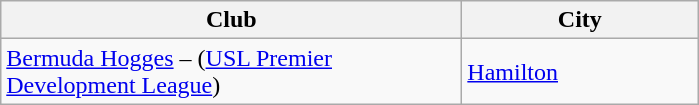<table class="wikitable">
<tr>
<th width="300px">Club</th>
<th width="150px">City</th>
</tr>
<tr>
<td><a href='#'>Bermuda Hogges</a> – (<a href='#'>USL Premier Development League</a>)</td>
<td><a href='#'>Hamilton</a></td>
</tr>
</table>
